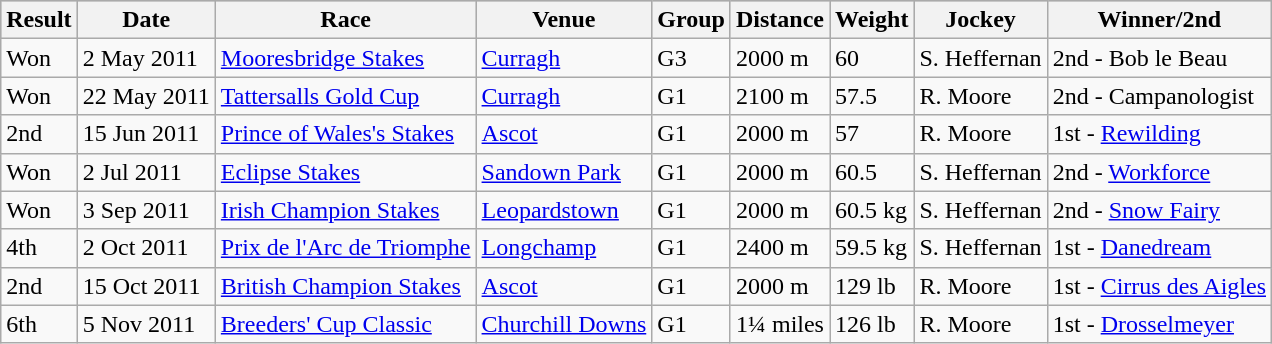<table class="wikitable">
<tr style="background:silver; color:black">
<th>Result</th>
<th>Date</th>
<th>Race</th>
<th>Venue</th>
<th>Group</th>
<th>Distance</th>
<th>Weight</th>
<th>Jockey</th>
<th>Winner/2nd</th>
</tr>
<tr>
<td>Won</td>
<td>2 May 2011</td>
<td><a href='#'>Mooresbridge Stakes</a></td>
<td><a href='#'>Curragh</a></td>
<td>G3</td>
<td>2000 m</td>
<td>60</td>
<td>S. Heffernan</td>
<td>2nd - Bob le Beau</td>
</tr>
<tr>
<td>Won</td>
<td>22 May 2011</td>
<td><a href='#'>Tattersalls Gold Cup</a></td>
<td><a href='#'>Curragh</a></td>
<td>G1</td>
<td>2100 m</td>
<td>57.5</td>
<td>R. Moore</td>
<td>2nd - Campanologist</td>
</tr>
<tr>
<td>2nd</td>
<td>15 Jun 2011</td>
<td><a href='#'>Prince of Wales's Stakes</a></td>
<td><a href='#'>Ascot</a></td>
<td>G1</td>
<td>2000 m</td>
<td>57</td>
<td>R. Moore</td>
<td>1st - <a href='#'>Rewilding</a></td>
</tr>
<tr>
<td>Won</td>
<td>2 Jul 2011</td>
<td><a href='#'>Eclipse Stakes</a></td>
<td><a href='#'>Sandown Park</a></td>
<td>G1</td>
<td>2000 m</td>
<td>60.5</td>
<td>S. Heffernan</td>
<td>2nd - <a href='#'>Workforce</a></td>
</tr>
<tr>
<td>Won</td>
<td>3 Sep 2011</td>
<td><a href='#'>Irish Champion Stakes</a></td>
<td><a href='#'>Leopardstown</a></td>
<td>G1</td>
<td>2000 m</td>
<td>60.5 kg</td>
<td>S. Heffernan</td>
<td>2nd - <a href='#'>Snow Fairy</a></td>
</tr>
<tr>
<td>4th</td>
<td>2 Oct 2011</td>
<td><a href='#'>Prix de l'Arc de Triomphe</a></td>
<td><a href='#'>Longchamp</a></td>
<td>G1</td>
<td>2400 m</td>
<td>59.5 kg</td>
<td>S. Heffernan</td>
<td>1st - <a href='#'>Danedream</a></td>
</tr>
<tr>
<td>2nd</td>
<td>15 Oct 2011</td>
<td><a href='#'>British Champion Stakes</a></td>
<td><a href='#'>Ascot</a></td>
<td>G1</td>
<td>2000 m</td>
<td>129 lb</td>
<td>R. Moore</td>
<td>1st - <a href='#'>Cirrus des Aigles</a></td>
</tr>
<tr>
<td>6th</td>
<td>5 Nov 2011</td>
<td><a href='#'>Breeders' Cup Classic</a></td>
<td><a href='#'>Churchill Downs</a></td>
<td>G1</td>
<td>1¼ miles</td>
<td>126 lb</td>
<td>R. Moore</td>
<td>1st - <a href='#'>Drosselmeyer</a></td>
</tr>
</table>
